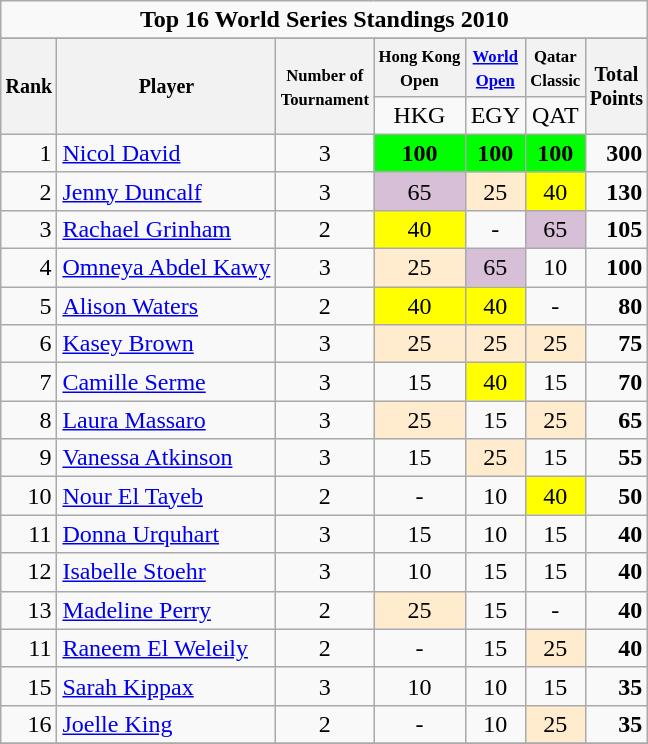<table class="wikitable">
<tr>
<td colspan=13 align="center"><strong>Top 16 World Series Standings 2010</strong></td>
</tr>
<tr>
</tr>
<tr style="font-size:10pt;font-weight:bold">
<th rowspan=2 align="center">Rank</th>
<th rowspan=2 align="center">Player</th>
<th rowspan=2 align="center"><small>Number of<br>Tournament</small></th>
<th><small>Hong Kong<br>Open</small></th>
<th><small><a href='#'>World<br>Open</a></small></th>
<th><small>Qatar<br>Classic</small></th>
<th rowspan=2 align="center">Total<br>Points</th>
</tr>
<tr>
<td align="center">HKG </td>
<td align="center">EGY </td>
<td align="center">QAT </td>
</tr>
<tr>
<td align=right>1</td>
<td> <a href='#'>Nicol David</a></td>
<td align=center>3</td>
<td align=center style="background:#00ff00"><strong>100</strong></td>
<td align=center style="background:#00ff00"><strong>100</strong></td>
<td align=center style="background:#00ff00"><strong>100</strong></td>
<td align=right><strong>300</strong></td>
</tr>
<tr>
<td align=right>2</td>
<td> <a href='#'>Jenny Duncalf</a></td>
<td align=center>3</td>
<td align=center style="background:#D8BFD8;">65</td>
<td align=center style="background:#ffebcd;">25</td>
<td align=center style="background:yellow;">40</td>
<td align=right><strong>130</strong></td>
</tr>
<tr>
<td align=right>3</td>
<td> <a href='#'>Rachael Grinham</a></td>
<td align=center>2</td>
<td align=center style="background:yellow;">40</td>
<td align=center>-</td>
<td align=center style="background:#D8BFD8;">65</td>
<td align=right><strong>105</strong></td>
</tr>
<tr>
<td align=right>4</td>
<td> <a href='#'>Omneya Abdel Kawy</a></td>
<td align=center>3</td>
<td align=center style="background:#ffebcd;">25</td>
<td align=center style="background:#D8BFD8;">65</td>
<td align=center>10</td>
<td align=right><strong>100</strong></td>
</tr>
<tr>
<td align=right>5</td>
<td> <a href='#'>Alison Waters</a></td>
<td align=center>2</td>
<td align=center style="background:yellow;">40</td>
<td align=center style="background:yellow;">40</td>
<td align=center>-</td>
<td align=right><strong>80</strong></td>
</tr>
<tr>
<td align=right>6</td>
<td> <a href='#'>Kasey Brown</a></td>
<td align=center>3</td>
<td align=center style="background:#ffebcd;">25</td>
<td align=center style="background:#ffebcd;">25</td>
<td align=center style="background:#ffebcd;">25</td>
<td align=right><strong>75</strong></td>
</tr>
<tr>
<td align=right>7</td>
<td> <a href='#'>Camille Serme</a></td>
<td align=center>3</td>
<td align=center>15</td>
<td align=center style="background:yellow;">40</td>
<td align=center>15</td>
<td align=right><strong>70</strong></td>
</tr>
<tr>
<td align=right>8</td>
<td> <a href='#'>Laura Massaro</a></td>
<td align=center>3</td>
<td align=center style="background:#ffebcd;">25</td>
<td align=center>15</td>
<td align=center style="background:#ffebcd;">25</td>
<td align=right><strong>65</strong></td>
</tr>
<tr>
<td align=right>9</td>
<td> <a href='#'>Vanessa Atkinson</a></td>
<td align=center>3</td>
<td align=center>15</td>
<td align=center style="background:#ffebcd;">25</td>
<td align=center>15</td>
<td align=right><strong>55</strong></td>
</tr>
<tr>
<td align=right>10</td>
<td> <a href='#'>Nour El Tayeb</a></td>
<td align=center>2</td>
<td align=center>-</td>
<td align=center>10</td>
<td align=center style="background:yellow;">40</td>
<td align=right><strong>50</strong></td>
</tr>
<tr>
<td align=right>11</td>
<td> <a href='#'>Donna Urquhart</a></td>
<td align=center>3</td>
<td align=center>15</td>
<td align=center>10</td>
<td align=center>15</td>
<td align=right><strong>40</strong></td>
</tr>
<tr>
<td align=right>12</td>
<td> <a href='#'>Isabelle Stoehr</a></td>
<td align=center>3</td>
<td align=center>10</td>
<td align=center>15</td>
<td align=center>15</td>
<td align=right><strong>40</strong></td>
</tr>
<tr>
<td align=right>13</td>
<td> <a href='#'>Madeline Perry</a></td>
<td align=center>2</td>
<td align=center style="background:#ffebcd;">25</td>
<td align=center>15</td>
<td align=center>-</td>
<td align=right><strong>40</strong></td>
</tr>
<tr>
<td align=right>11</td>
<td> <a href='#'>Raneem El Weleily</a></td>
<td align=center>2</td>
<td align=center>-</td>
<td align=center>15</td>
<td align=center style="background:#ffebcd;">25</td>
<td align=right><strong>40</strong></td>
</tr>
<tr>
<td align=right>15</td>
<td> <a href='#'>Sarah Kippax</a></td>
<td align=center>3</td>
<td align=center>10</td>
<td align=center>10</td>
<td align=center>15</td>
<td align=right><strong>35</strong></td>
</tr>
<tr>
<td align=right>16</td>
<td> <a href='#'>Joelle King</a></td>
<td align=center>2</td>
<td align=center>-</td>
<td align=center>10</td>
<td align=center style="background:#ffebcd;">25</td>
<td align=right><strong>35</strong></td>
</tr>
<tr>
</tr>
</table>
